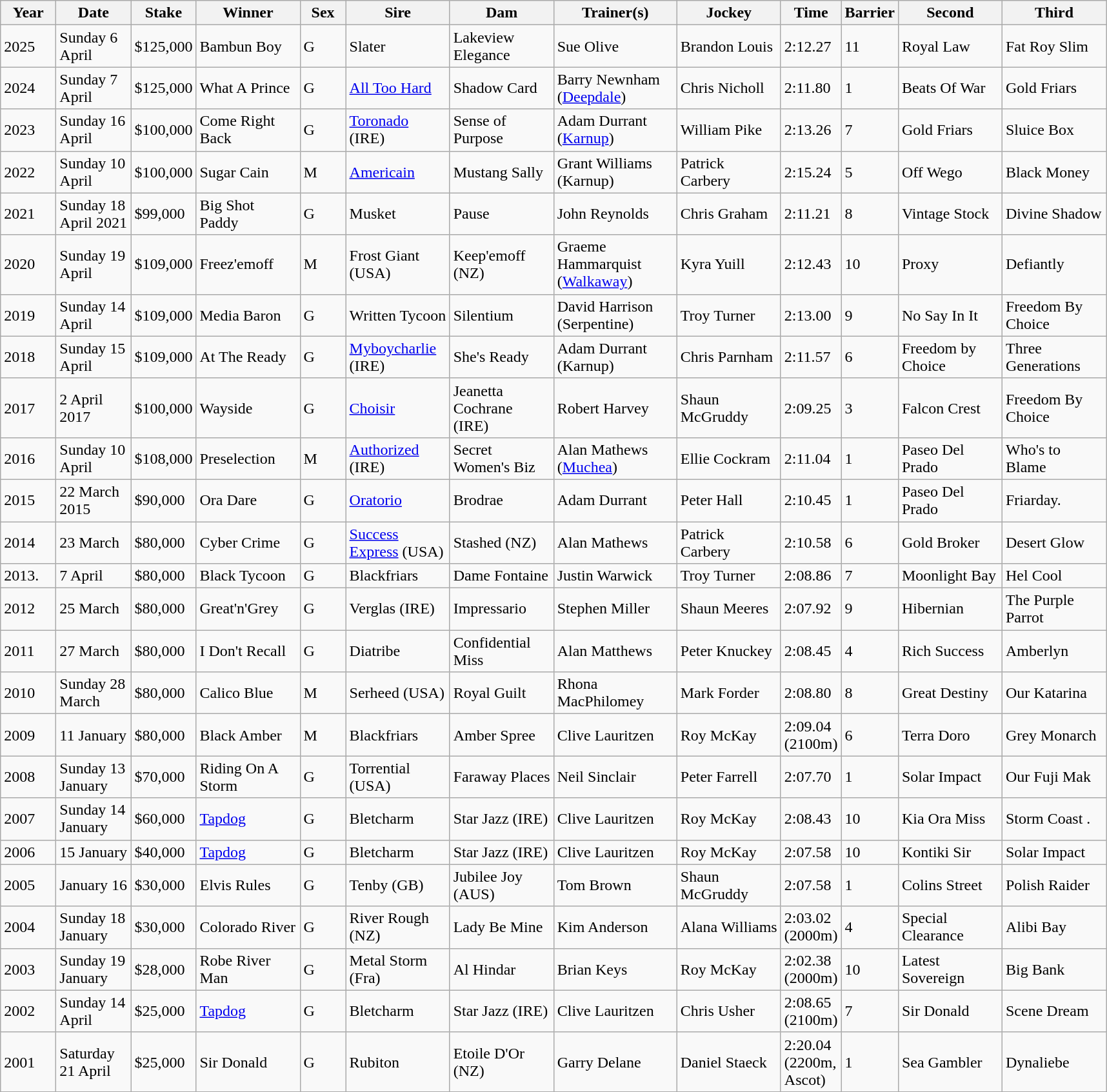<table class="wikitable sortable">
<tr>
<th width="50px">Year<br></th>
<th width="70px">Date<br></th>
<th width="50px">Stake<br></th>
<th width="100px">Winner<br></th>
<th width="40px">Sex <br></th>
<th width="100px">Sire <br></th>
<th width="100px">Dam<br></th>
<th width="120px">Trainer(s)<br></th>
<th width="100px">Jockey<br></th>
<th width="50px">Time<br></th>
<th width="30px">Barrier<br></th>
<th width="100px">Second<br></th>
<th width="100px">Third<br></th>
</tr>
<tr>
<td>2025</td>
<td>Sunday 6 April</td>
<td>$125,000</td>
<td>Bambun Boy</td>
<td>G</td>
<td>Slater</td>
<td>Lakeview Elegance</td>
<td>Sue Olive</td>
<td>Brandon Louis</td>
<td>2:12.27</td>
<td>11</td>
<td>Royal Law</td>
<td>Fat Roy Slim</td>
</tr>
<tr>
<td>2024</td>
<td>Sunday 7 April</td>
<td>$125,000</td>
<td>What A Prince</td>
<td>G</td>
<td><a href='#'>All Too Hard</a></td>
<td>Shadow Card</td>
<td>Barry Newnham (<a href='#'>Deepdale</a>)</td>
<td>Chris Nicholl</td>
<td>2:11.80</td>
<td>1</td>
<td>Beats Of War</td>
<td>Gold Friars</td>
</tr>
<tr>
<td>2023</td>
<td>Sunday 16 April</td>
<td>$100,000</td>
<td>Come Right Back</td>
<td>G</td>
<td><a href='#'>Toronado</a> (IRE)</td>
<td>Sense of Purpose</td>
<td>Adam Durrant (<a href='#'>Karnup</a>)</td>
<td>William Pike</td>
<td>2:13.26</td>
<td>7</td>
<td>Gold Friars</td>
<td>Sluice Box</td>
</tr>
<tr>
<td>2022</td>
<td>Sunday 10 April</td>
<td>$100,000</td>
<td>Sugar Cain</td>
<td>M</td>
<td><a href='#'>Americain</a></td>
<td>Mustang Sally</td>
<td>Grant Williams (Karnup)</td>
<td>Patrick Carbery</td>
<td>2:15.24</td>
<td>5</td>
<td>Off Wego</td>
<td>Black Money</td>
</tr>
<tr>
<td>2021</td>
<td>Sunday 18 April 2021</td>
<td>$99,000</td>
<td>Big Shot Paddy</td>
<td>G</td>
<td>Musket</td>
<td>Pause</td>
<td>John Reynolds</td>
<td>Chris Graham</td>
<td>2:11.21</td>
<td>8</td>
<td>Vintage Stock</td>
<td>Divine Shadow</td>
</tr>
<tr>
<td>2020</td>
<td>Sunday 19 April</td>
<td>$109,000</td>
<td>Freez'emoff</td>
<td>M</td>
<td>Frost Giant (USA)</td>
<td>Keep'emoff (NZ)</td>
<td>Graeme Hammarquist (<a href='#'>Walkaway</a>)</td>
<td>Kyra Yuill</td>
<td>2:12.43</td>
<td>10</td>
<td>Proxy</td>
<td>Defiantly</td>
</tr>
<tr>
<td>2019</td>
<td>Sunday 14 April</td>
<td>$109,000</td>
<td>Media Baron</td>
<td>G</td>
<td>Written Tycoon</td>
<td>Silentium</td>
<td>David Harrison (Serpentine)</td>
<td>Troy Turner</td>
<td>2:13.00</td>
<td>9</td>
<td>No Say In It</td>
<td>Freedom By Choice</td>
</tr>
<tr>
<td>2018</td>
<td>Sunday 15 April</td>
<td>$109,000</td>
<td>At The Ready</td>
<td>G</td>
<td><a href='#'>Myboycharlie</a> (IRE)</td>
<td>She's Ready</td>
<td>Adam Durrant (Karnup)</td>
<td>Chris Parnham</td>
<td>2:11.57</td>
<td>6</td>
<td>Freedom by Choice</td>
<td>Three Generations</td>
</tr>
<tr>
<td>2017</td>
<td>2 April 2017</td>
<td>$100,000</td>
<td>Wayside</td>
<td>G</td>
<td><a href='#'>Choisir</a></td>
<td>Jeanetta Cochrane (IRE)</td>
<td>Robert Harvey</td>
<td>Shaun McGruddy</td>
<td>2:09.25</td>
<td>3</td>
<td>Falcon Crest</td>
<td>Freedom By Choice</td>
</tr>
<tr>
<td>2016</td>
<td>Sunday 10 April</td>
<td>$108,000</td>
<td>Preselection</td>
<td>M</td>
<td><a href='#'>Authorized</a> (IRE)</td>
<td>Secret Women's Biz</td>
<td>Alan Mathews (<a href='#'>Muchea</a>)</td>
<td>Ellie Cockram</td>
<td>2:11.04</td>
<td>1</td>
<td>Paseo Del Prado</td>
<td>Who's to Blame</td>
</tr>
<tr>
<td>2015</td>
<td>22 March 2015</td>
<td>$90,000</td>
<td>Ora Dare</td>
<td>G</td>
<td><a href='#'>Oratorio</a></td>
<td>Brodrae</td>
<td>Adam Durrant</td>
<td>Peter Hall</td>
<td>2:10.45</td>
<td>1</td>
<td>Paseo Del Prado</td>
<td>Friarday.</td>
</tr>
<tr>
<td>2014</td>
<td>23 March</td>
<td>$80,000</td>
<td>Cyber Crime</td>
<td>G</td>
<td><a href='#'>Success Express</a> (USA)</td>
<td>Stashed (NZ)</td>
<td>Alan Mathews</td>
<td>Patrick Carbery</td>
<td>2:10.58</td>
<td>6</td>
<td>Gold Broker</td>
<td>Desert Glow</td>
</tr>
<tr>
<td>2013.</td>
<td>7 April</td>
<td>$80,000</td>
<td>Black Tycoon</td>
<td>G</td>
<td>Blackfriars</td>
<td>Dame Fontaine</td>
<td>Justin Warwick</td>
<td>Troy Turner</td>
<td>2:08.86</td>
<td>7</td>
<td>Moonlight Bay</td>
<td>Hel Cool</td>
</tr>
<tr>
<td>2012</td>
<td>25 March</td>
<td>$80,000</td>
<td>Great'n'Grey</td>
<td>G</td>
<td>Verglas (IRE)</td>
<td>Impressario</td>
<td>Stephen Miller</td>
<td>Shaun Meeres</td>
<td>2:07.92</td>
<td>9</td>
<td>Hibernian</td>
<td>The Purple Parrot</td>
</tr>
<tr>
<td>2011</td>
<td>27 March</td>
<td>$80,000</td>
<td>I Don't Recall</td>
<td>G</td>
<td>Diatribe</td>
<td>Confidential Miss</td>
<td>Alan Matthews</td>
<td>Peter Knuckey</td>
<td>2:08.45</td>
<td>4</td>
<td>Rich Success</td>
<td>Amberlyn</td>
</tr>
<tr>
<td>2010</td>
<td>Sunday 28 March</td>
<td>$80,000</td>
<td>Calico Blue</td>
<td>M</td>
<td>Serheed (USA)</td>
<td>Royal Guilt</td>
<td>Rhona MacPhilomey</td>
<td>Mark Forder</td>
<td>2:08.80</td>
<td>8</td>
<td>Great Destiny</td>
<td>Our Katarina</td>
</tr>
<tr>
<td>2009</td>
<td>11 January</td>
<td>$80,000</td>
<td>Black Amber</td>
<td>M</td>
<td>Blackfriars</td>
<td>Amber Spree</td>
<td>Clive Lauritzen</td>
<td>Roy McKay</td>
<td>2:09.04 (2100m)</td>
<td>6</td>
<td>Terra Doro</td>
<td>Grey Monarch</td>
</tr>
<tr>
<td>2008</td>
<td>Sunday 13 January</td>
<td>$70,000</td>
<td>Riding On A Storm</td>
<td>G</td>
<td>Torrential (USA)</td>
<td>Faraway Places</td>
<td>Neil Sinclair</td>
<td>Peter Farrell</td>
<td>2:07.70</td>
<td>1</td>
<td>Solar Impact</td>
<td>Our Fuji Mak</td>
</tr>
<tr>
<td>2007</td>
<td>Sunday 14 January</td>
<td>$60,000</td>
<td><a href='#'>Tapdog</a></td>
<td>G</td>
<td>Bletcharm</td>
<td>Star Jazz (IRE)</td>
<td>Clive Lauritzen</td>
<td>Roy McKay</td>
<td>2:08.43</td>
<td>10</td>
<td>Kia Ora Miss</td>
<td>Storm Coast .</td>
</tr>
<tr>
<td>2006</td>
<td>15 January</td>
<td>$40,000</td>
<td><a href='#'>Tapdog</a></td>
<td>G</td>
<td>Bletcharm</td>
<td>Star Jazz (IRE)</td>
<td>Clive Lauritzen</td>
<td>Roy McKay</td>
<td>2:07.58</td>
<td>10</td>
<td>Kontiki Sir</td>
<td>Solar Impact</td>
</tr>
<tr>
<td>2005</td>
<td>January 16</td>
<td>$30,000</td>
<td>Elvis Rules</td>
<td>G</td>
<td>Tenby (GB)</td>
<td>Jubilee Joy (AUS)</td>
<td>Tom Brown</td>
<td>Shaun McGruddy</td>
<td>2:07.58</td>
<td>1</td>
<td>Colins Street</td>
<td>Polish Raider</td>
</tr>
<tr>
<td>2004</td>
<td>Sunday 18 January</td>
<td>$30,000</td>
<td>Colorado River</td>
<td>G</td>
<td>River Rough (NZ)</td>
<td>Lady Be Mine</td>
<td>Kim Anderson</td>
<td>Alana Williams</td>
<td>2:03.02 (2000m)</td>
<td>4</td>
<td>Special Clearance</td>
<td>Alibi Bay</td>
</tr>
<tr>
<td>2003</td>
<td>Sunday 19 January</td>
<td>$28,000</td>
<td>Robe River Man</td>
<td>G</td>
<td>Metal Storm (Fra)</td>
<td>Al Hindar</td>
<td>Brian Keys</td>
<td>Roy McKay</td>
<td>2:02.38 (2000m)</td>
<td>10</td>
<td>Latest Sovereign</td>
<td>Big Bank</td>
</tr>
<tr>
<td>2002</td>
<td>Sunday 14 April</td>
<td>$25,000</td>
<td><a href='#'>Tapdog</a></td>
<td>G</td>
<td>Bletcharm</td>
<td>Star Jazz (IRE)</td>
<td>Clive Lauritzen</td>
<td>Chris Usher</td>
<td>2:08.65 (2100m)</td>
<td>7</td>
<td>Sir Donald</td>
<td>Scene Dream</td>
</tr>
<tr>
<td>2001</td>
<td>Saturday 21 April</td>
<td>$25,000</td>
<td>Sir Donald</td>
<td>G</td>
<td>Rubiton</td>
<td>Etoile D'Or (NZ)</td>
<td>Garry Delane</td>
<td>Daniel Staeck</td>
<td>2:20.04 (2200m, Ascot)</td>
<td>1</td>
<td>Sea Gambler</td>
<td>Dynaliebe</td>
</tr>
<tr>
</tr>
</table>
